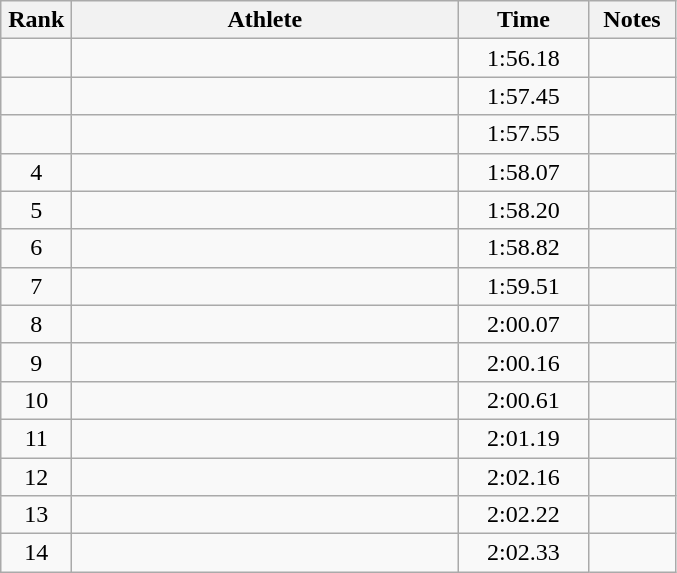<table class=wikitable style="text-align:center">
<tr>
<th width=40>Rank</th>
<th width=250>Athlete</th>
<th width=80>Time</th>
<th width=50>Notes</th>
</tr>
<tr>
<td></td>
<td align=left></td>
<td>1:56.18</td>
<td></td>
</tr>
<tr>
<td></td>
<td align=left></td>
<td>1:57.45</td>
<td></td>
</tr>
<tr>
<td></td>
<td align=left></td>
<td>1:57.55</td>
<td></td>
</tr>
<tr>
<td>4</td>
<td align=left></td>
<td>1:58.07</td>
<td></td>
</tr>
<tr>
<td>5</td>
<td align=left></td>
<td>1:58.20</td>
<td></td>
</tr>
<tr>
<td>6</td>
<td align=left></td>
<td>1:58.82</td>
<td></td>
</tr>
<tr>
<td>7</td>
<td align=left></td>
<td>1:59.51</td>
<td></td>
</tr>
<tr>
<td>8</td>
<td align=left></td>
<td>2:00.07</td>
<td></td>
</tr>
<tr>
<td>9</td>
<td align=left></td>
<td>2:00.16</td>
<td></td>
</tr>
<tr>
<td>10</td>
<td align=left></td>
<td>2:00.61</td>
<td></td>
</tr>
<tr>
<td>11</td>
<td align=left></td>
<td>2:01.19</td>
<td></td>
</tr>
<tr>
<td>12</td>
<td align=left></td>
<td>2:02.16</td>
<td></td>
</tr>
<tr>
<td>13</td>
<td align=left></td>
<td>2:02.22</td>
<td></td>
</tr>
<tr>
<td>14</td>
<td align=left></td>
<td>2:02.33</td>
<td></td>
</tr>
</table>
